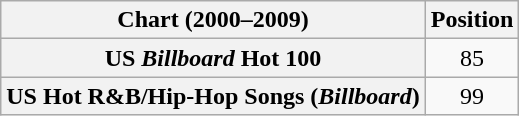<table class="wikitable sortable plainrowheaders" style="text-align:center">
<tr>
<th scope="col">Chart (2000–2009)</th>
<th scope="col">Position</th>
</tr>
<tr>
<th scope="row">US <em>Billboard</em> Hot 100</th>
<td>85</td>
</tr>
<tr>
<th scope="row">US Hot R&B/Hip-Hop Songs (<em>Billboard</em>)</th>
<td>99</td>
</tr>
</table>
